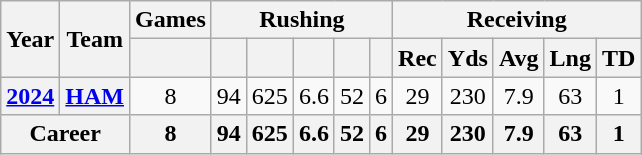<table class="wikitable" style="text-align:center;">
<tr>
<th rowspan="2">Year</th>
<th rowspan="2">Team</th>
<th>Games</th>
<th colspan="5">Rushing</th>
<th colspan="5">Receiving</th>
</tr>
<tr>
<th></th>
<th></th>
<th></th>
<th></th>
<th></th>
<th></th>
<th>Rec</th>
<th>Yds</th>
<th>Avg</th>
<th>Lng</th>
<th>TD</th>
</tr>
<tr>
<th><a href='#'>2024</a></th>
<th><a href='#'>HAM</a></th>
<td>8</td>
<td>94</td>
<td>625</td>
<td>6.6</td>
<td>52</td>
<td>6</td>
<td>29</td>
<td>230</td>
<td>7.9</td>
<td>63</td>
<td>1</td>
</tr>
<tr>
<th colspan="2">Career</th>
<th>8</th>
<th>94</th>
<th>625</th>
<th>6.6</th>
<th>52</th>
<th>6</th>
<th>29</th>
<th>230</th>
<th>7.9</th>
<th>63</th>
<th>1</th>
</tr>
</table>
